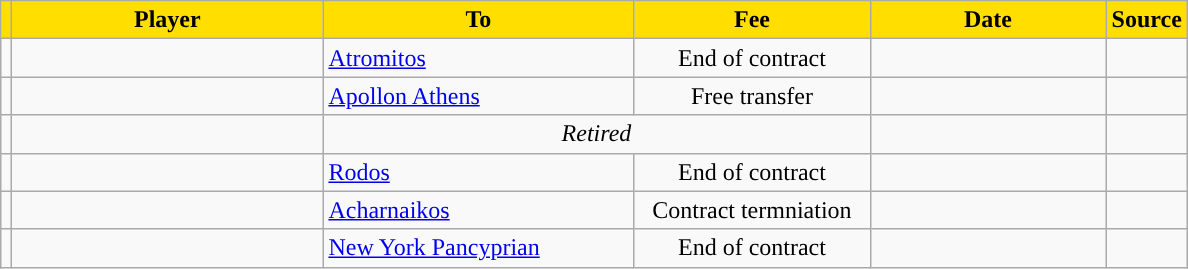<table class="wikitable sortable">
<tr>
<th style="background:#FFDE00"></th>
<th width=200 style="background:#FFDE00">Player</th>
<th width=200 style="background:#FFDE00">To</th>
<th width=150 style="background:#FFDE00">Fee</th>
<th width=150 style="background:#FFDE00">Date</th>
<th style="background:#FFDE00">Source</th>
</tr>
<tr>
<td align=center></td>
<td></td>
<td> <a href='#'>Atromitos</a></td>
<td align=center>End of contract</td>
<td align=center></td>
<td align=center></td>
</tr>
<tr>
<td align=center></td>
<td></td>
<td> <a href='#'>Apollon Athens</a></td>
<td align=center>Free transfer</td>
<td align=center></td>
<td align=center></td>
</tr>
<tr>
<td align=center></td>
<td></td>
<td align=center colspan=2><em>Retired</em></td>
<td align=center></td>
<td align=center></td>
</tr>
<tr>
<td align=center></td>
<td></td>
<td> <a href='#'>Rodos</a></td>
<td align=center>End of contract</td>
<td align=center></td>
<td align=center></td>
</tr>
<tr>
<td align=center></td>
<td></td>
<td> <a href='#'>Acharnaikos</a></td>
<td align=center>Contract termniation</td>
<td align=center></td>
<td align=center></td>
</tr>
<tr>
<td align=center></td>
<td></td>
<td> <a href='#'>New York Pancyprian</a></td>
<td align=center>End of contract</td>
<td align=center></td>
<td align=center></td>
</tr>
</table>
